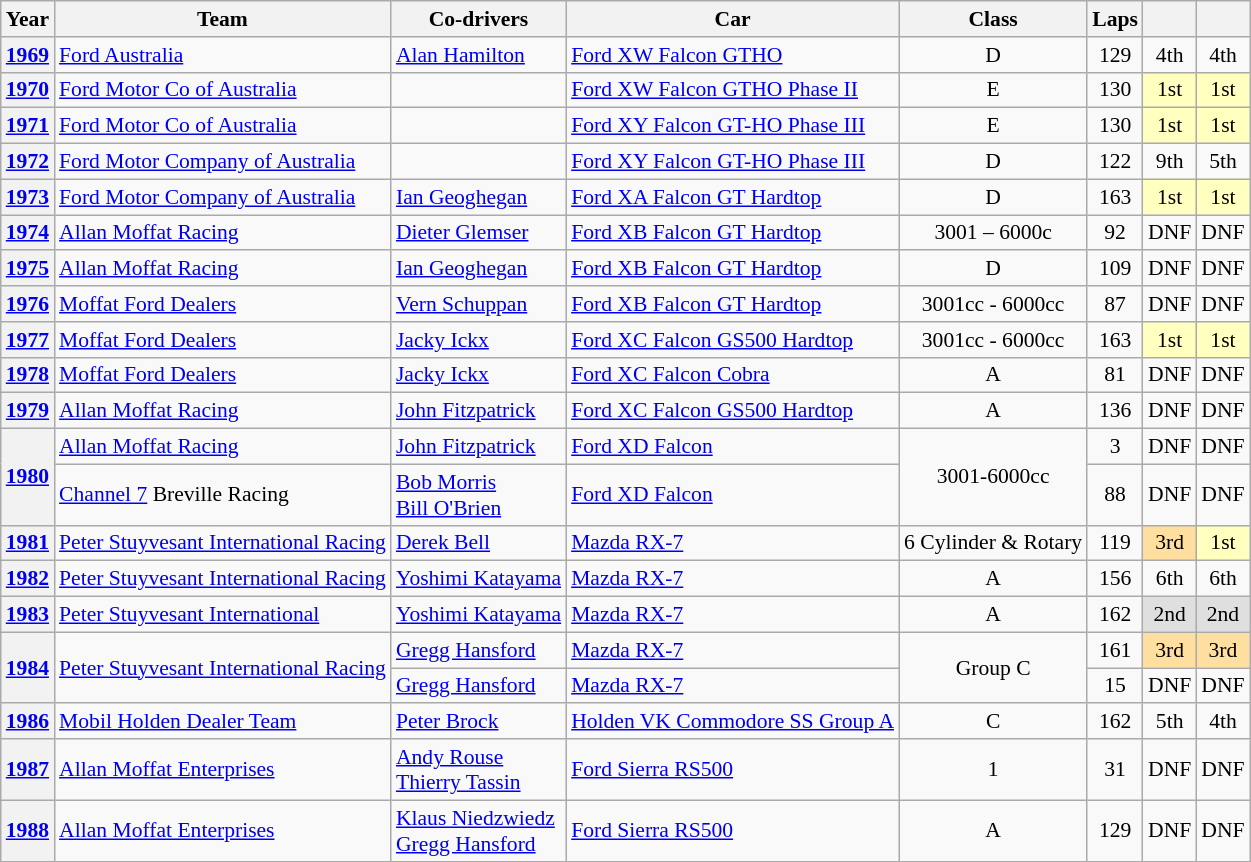<table class="wikitable" style="font-size:90%">
<tr>
<th>Year</th>
<th>Team</th>
<th>Co-drivers</th>
<th>Car</th>
<th>Class</th>
<th>Laps</th>
<th></th>
<th></th>
</tr>
<tr align="center">
<th><a href='#'>1969</a></th>
<td align="left"> <a href='#'>Ford Australia</a></td>
<td align="left">  <a href='#'>Alan Hamilton</a></td>
<td align="left"><a href='#'>Ford XW Falcon GTHO</a></td>
<td>D</td>
<td>129</td>
<td>4th</td>
<td>4th</td>
</tr>
<tr align="center">
<th><a href='#'>1970</a></th>
<td align="left"> <a href='#'>Ford Motor Co of Australia</a></td>
<td align="left"></td>
<td align="left"><a href='#'>Ford XW Falcon GTHO Phase II</a></td>
<td>E</td>
<td>130</td>
<td style="background:#ffffbf;">1st</td>
<td style="background:#ffffbf;">1st</td>
</tr>
<tr align="center">
<th><a href='#'>1971</a></th>
<td align="left"> <a href='#'>Ford Motor Co of Australia</a></td>
<td align="left"></td>
<td align="left"><a href='#'>Ford XY Falcon GT-HO Phase III</a></td>
<td>E</td>
<td>130</td>
<td style="background:#ffffbf;">1st</td>
<td style="background:#ffffbf;">1st</td>
</tr>
<tr align="center">
<th><a href='#'>1972</a></th>
<td align="left"> <a href='#'>Ford Motor Company of Australia</a></td>
<td align="left"></td>
<td align="left"><a href='#'>Ford XY Falcon GT-HO Phase III</a></td>
<td>D</td>
<td>122</td>
<td>9th</td>
<td>5th</td>
</tr>
<tr align="center">
<th><a href='#'>1973</a></th>
<td align="left"> <a href='#'>Ford Motor Company of Australia</a></td>
<td align="left"> <a href='#'>Ian Geoghegan</a></td>
<td align="left"><a href='#'>Ford XA Falcon GT Hardtop</a></td>
<td>D</td>
<td>163</td>
<td style="background:#ffffbf;">1st</td>
<td style="background:#ffffbf;">1st</td>
</tr>
<tr align="center">
<th><a href='#'>1974</a></th>
<td align="left"> <a href='#'>Allan Moffat Racing</a></td>
<td align="left"> <a href='#'>Dieter Glemser</a></td>
<td align="left"><a href='#'>Ford XB Falcon GT Hardtop</a></td>
<td>3001 – 6000c</td>
<td>92</td>
<td>DNF</td>
<td>DNF</td>
</tr>
<tr align="center">
<th><a href='#'>1975</a></th>
<td align="left"> <a href='#'>Allan Moffat Racing</a></td>
<td align="left"> <a href='#'>Ian Geoghegan</a></td>
<td align="left"><a href='#'>Ford XB Falcon GT Hardtop</a></td>
<td>D</td>
<td>109</td>
<td>DNF</td>
<td>DNF</td>
</tr>
<tr align="center">
<th><a href='#'>1976</a></th>
<td align="left"> <a href='#'>Moffat Ford Dealers</a></td>
<td align="left"> <a href='#'>Vern Schuppan</a></td>
<td align="left"><a href='#'>Ford XB Falcon GT Hardtop</a></td>
<td>3001cc - 6000cc</td>
<td>87</td>
<td>DNF</td>
<td>DNF</td>
</tr>
<tr align="center">
<th><a href='#'>1977</a></th>
<td align="left"> <a href='#'>Moffat Ford Dealers</a></td>
<td align="left"> <a href='#'>Jacky Ickx</a></td>
<td align="left"><a href='#'>Ford XC Falcon GS500 Hardtop</a></td>
<td>3001cc - 6000cc</td>
<td>163</td>
<td style="background:#ffffbf;">1st</td>
<td style="background:#ffffbf;">1st</td>
</tr>
<tr align="center">
<th><a href='#'>1978</a></th>
<td align="left"> <a href='#'>Moffat Ford Dealers</a></td>
<td align="left"> <a href='#'>Jacky Ickx</a></td>
<td align="left"><a href='#'>Ford XC Falcon Cobra</a></td>
<td>A</td>
<td>81</td>
<td>DNF</td>
<td>DNF</td>
</tr>
<tr align="center">
<th><a href='#'>1979</a></th>
<td align="left"> <a href='#'>Allan Moffat Racing</a></td>
<td align="left"> <a href='#'>John Fitzpatrick</a></td>
<td align="left"><a href='#'>Ford XC Falcon GS500 Hardtop</a></td>
<td>A</td>
<td>136</td>
<td>DNF</td>
<td>DNF</td>
</tr>
<tr align="center">
<th rowspan=2><a href='#'>1980</a></th>
<td align="left">  <a href='#'>Allan Moffat Racing</a></td>
<td align="left"> <a href='#'>John Fitzpatrick</a></td>
<td align="left"><a href='#'>Ford XD Falcon</a></td>
<td align="centre" rowspan=2>3001-6000cc</td>
<td>3</td>
<td>DNF</td>
<td>DNF</td>
</tr>
<tr align="center">
<td align="left"> <a href='#'>Channel 7</a> Breville Racing</td>
<td align="left"> <a href='#'>Bob Morris</a><br> <a href='#'>Bill O'Brien</a></td>
<td align="left"><a href='#'>Ford XD Falcon</a></td>
<td>88</td>
<td>DNF</td>
<td>DNF</td>
</tr>
<tr align="center">
<th><a href='#'>1981</a></th>
<td align="left"> <a href='#'>Peter Stuyvesant International Racing</a></td>
<td align="left"> <a href='#'>Derek Bell</a></td>
<td align="left"><a href='#'>Mazda RX-7</a></td>
<td>6 Cylinder & Rotary</td>
<td>119</td>
<td style="background:#ffdf9f;">3rd</td>
<td style="background:#ffffbf;">1st</td>
</tr>
<tr align="center">
<th><a href='#'>1982</a></th>
<td align="left"> <a href='#'>Peter Stuyvesant International Racing</a></td>
<td align="left"> <a href='#'>Yoshimi Katayama</a></td>
<td align="left"><a href='#'>Mazda RX-7</a></td>
<td>A</td>
<td>156</td>
<td>6th</td>
<td>6th</td>
</tr>
<tr align="center">
<th><a href='#'>1983</a></th>
<td align="left"> <a href='#'>Peter Stuyvesant International</a></td>
<td align="left"> <a href='#'>Yoshimi Katayama</a></td>
<td align="left"><a href='#'>Mazda RX-7</a></td>
<td>A</td>
<td>162</td>
<td style="background:#dfdfdf;">2nd</td>
<td style="background:#dfdfdf;">2nd</td>
</tr>
<tr align="center">
<th rowspan=2><a href='#'>1984</a></th>
<td align="left" rowspan=2> <a href='#'>Peter Stuyvesant International Racing</a></td>
<td align="left"> <a href='#'>Gregg Hansford</a></td>
<td align="left"><a href='#'>Mazda RX-7</a></td>
<td align="centre" rowspan=2>Group C</td>
<td>161</td>
<td style="background:#ffdf9f;">3rd</td>
<td style="background:#ffdf9f;">3rd</td>
</tr>
<tr align="center">
<td align="left"> <a href='#'>Gregg Hansford</a></td>
<td align="left"><a href='#'>Mazda RX-7</a></td>
<td>15</td>
<td>DNF</td>
<td>DNF</td>
</tr>
<tr align="center">
<th><a href='#'>1986</a></th>
<td align="left"> <a href='#'>Mobil Holden Dealer Team</a></td>
<td align="left"> <a href='#'>Peter Brock</a></td>
<td align="left"><a href='#'>Holden VK Commodore SS Group A</a></td>
<td>C</td>
<td>162</td>
<td>5th</td>
<td>4th</td>
</tr>
<tr align="center">
<th><a href='#'>1987</a></th>
<td align="left"> <a href='#'>Allan Moffat Enterprises</a></td>
<td align="left"> <a href='#'>Andy Rouse</a><br> <a href='#'>Thierry Tassin</a></td>
<td align="left"><a href='#'>Ford Sierra RS500</a></td>
<td>1</td>
<td>31</td>
<td>DNF</td>
<td>DNF</td>
</tr>
<tr align="center">
<th><a href='#'>1988</a></th>
<td align="left"> <a href='#'>Allan Moffat Enterprises</a></td>
<td align="left"> <a href='#'>Klaus Niedzwiedz</a><br> <a href='#'>Gregg Hansford</a></td>
<td align="left"><a href='#'>Ford Sierra RS500</a></td>
<td>A</td>
<td>129</td>
<td>DNF</td>
<td>DNF</td>
</tr>
</table>
